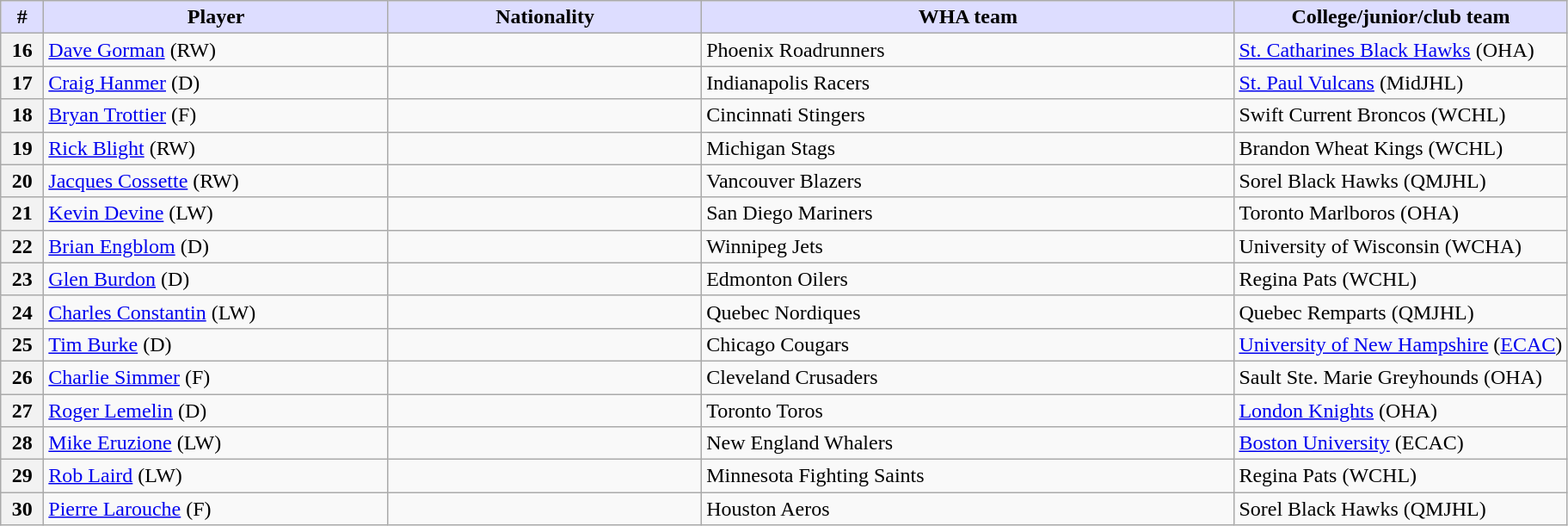<table class="wikitable">
<tr>
<th style="background:#ddf; width:2.75%;">#</th>
<th style="background:#ddf; width:22.0%;">Player</th>
<th style="background:#ddf; width:20.0%;">Nationality</th>
<th style="background:#ddf; width:34.0%;">WHA team</th>
<th style="background:#ddf; width:100.0%;">College/junior/club team</th>
</tr>
<tr>
<th>16</th>
<td><a href='#'>Dave Gorman</a> (RW)</td>
<td></td>
<td>Phoenix Roadrunners</td>
<td><a href='#'>St. Catharines Black Hawks</a> (OHA)</td>
</tr>
<tr>
<th>17</th>
<td><a href='#'>Craig Hanmer</a> (D)</td>
<td></td>
<td>Indianapolis Racers</td>
<td><a href='#'>St. Paul Vulcans</a> (MidJHL)</td>
</tr>
<tr>
<th>18</th>
<td><a href='#'>Bryan Trottier</a> (F)</td>
<td></td>
<td>Cincinnati Stingers</td>
<td>Swift Current Broncos (WCHL)</td>
</tr>
<tr>
<th>19</th>
<td><a href='#'>Rick Blight</a> (RW)</td>
<td></td>
<td>Michigan Stags</td>
<td>Brandon Wheat Kings (WCHL)</td>
</tr>
<tr>
<th>20</th>
<td><a href='#'>Jacques Cossette</a> (RW)</td>
<td></td>
<td>Vancouver Blazers</td>
<td>Sorel Black Hawks (QMJHL)</td>
</tr>
<tr>
<th>21</th>
<td><a href='#'>Kevin Devine</a> (LW)</td>
<td></td>
<td>San Diego Mariners</td>
<td>Toronto Marlboros (OHA)</td>
</tr>
<tr>
<th>22</th>
<td><a href='#'>Brian Engblom</a> (D)</td>
<td></td>
<td>Winnipeg Jets</td>
<td>University of Wisconsin (WCHA)</td>
</tr>
<tr>
<th>23</th>
<td><a href='#'>Glen Burdon</a> (D)</td>
<td></td>
<td>Edmonton Oilers</td>
<td>Regina Pats (WCHL)</td>
</tr>
<tr>
<th>24</th>
<td><a href='#'>Charles Constantin</a> (LW)</td>
<td></td>
<td>Quebec Nordiques</td>
<td>Quebec Remparts (QMJHL)</td>
</tr>
<tr>
<th>25</th>
<td><a href='#'>Tim Burke</a> (D)</td>
<td></td>
<td>Chicago Cougars</td>
<td><a href='#'>University of New Hampshire</a> (<a href='#'>ECAC</a>)</td>
</tr>
<tr>
<th>26</th>
<td><a href='#'>Charlie Simmer</a> (F)</td>
<td></td>
<td>Cleveland Crusaders</td>
<td>Sault Ste. Marie Greyhounds (OHA)</td>
</tr>
<tr>
<th>27</th>
<td><a href='#'>Roger Lemelin</a> (D)</td>
<td></td>
<td>Toronto Toros</td>
<td><a href='#'>London Knights</a> (OHA)</td>
</tr>
<tr>
<th>28</th>
<td><a href='#'>Mike Eruzione</a> (LW)</td>
<td></td>
<td>New England Whalers</td>
<td><a href='#'>Boston University</a> (ECAC)</td>
</tr>
<tr>
<th>29</th>
<td><a href='#'>Rob Laird</a> (LW)</td>
<td></td>
<td>Minnesota Fighting Saints</td>
<td>Regina Pats (WCHL)</td>
</tr>
<tr>
<th>30</th>
<td><a href='#'>Pierre Larouche</a> (F)</td>
<td></td>
<td>Houston Aeros</td>
<td>Sorel Black Hawks (QMJHL)</td>
</tr>
</table>
